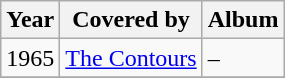<table class="wikitable">
<tr>
<th>Year</th>
<th>Covered by</th>
<th>Album</th>
</tr>
<tr>
<td>1965</td>
<td><a href='#'>The Contours</a></td>
<td>–</td>
</tr>
<tr>
</tr>
</table>
